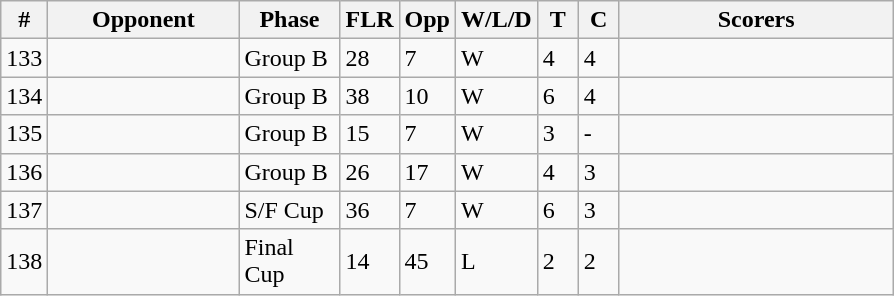<table class="wikitable sortable">
<tr>
<th width=10>#</th>
<th width=120>Opponent</th>
<th width=60>Phase</th>
<th width=30>FLR</th>
<th width=30>Opp</th>
<th width=45>W/L/D</th>
<th width=20>T</th>
<th width=20>C</th>
<th width=175>Scorers</th>
</tr>
<tr>
<td>133</td>
<td></td>
<td>Group B</td>
<td>28</td>
<td>7</td>
<td>W</td>
<td>4</td>
<td>4</td>
<td></td>
</tr>
<tr>
<td>134</td>
<td></td>
<td>Group B</td>
<td>38</td>
<td>10</td>
<td>W</td>
<td>6</td>
<td>4</td>
<td></td>
</tr>
<tr>
<td>135</td>
<td></td>
<td>Group B</td>
<td>15</td>
<td>7</td>
<td>W</td>
<td>3</td>
<td>-</td>
<td></td>
</tr>
<tr>
<td>136</td>
<td></td>
<td>Group B</td>
<td>26</td>
<td>17</td>
<td>W</td>
<td>4</td>
<td>3</td>
<td></td>
</tr>
<tr>
<td>137</td>
<td></td>
<td>S/F Cup</td>
<td>36</td>
<td>7</td>
<td>W</td>
<td>6</td>
<td>3</td>
<td></td>
</tr>
<tr>
<td>138</td>
<td></td>
<td>Final Cup</td>
<td>14</td>
<td>45</td>
<td>L</td>
<td>2</td>
<td>2</td>
<td></td>
</tr>
</table>
